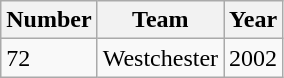<table class="wikitable">
<tr>
<th>Number</th>
<th>Team</th>
<th>Year</th>
</tr>
<tr>
<td>72</td>
<td>Westchester</td>
<td>2002</td>
</tr>
</table>
